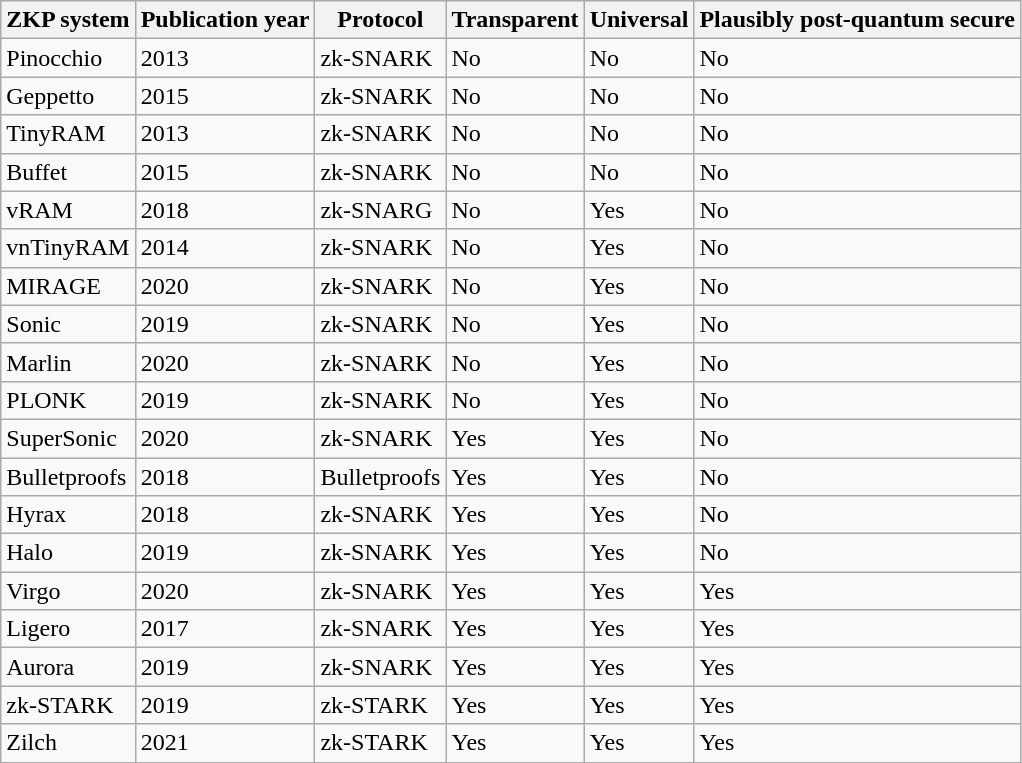<table class="wikitable">
<tr>
<th>ZKP system</th>
<th>Publication year</th>
<th>Protocol</th>
<th>Transparent</th>
<th>Universal</th>
<th>Plausibly post-quantum secure</th>
</tr>
<tr>
<td>Pinocchio</td>
<td>2013</td>
<td>zk-SNARK</td>
<td>No</td>
<td>No</td>
<td>No</td>
</tr>
<tr>
<td>Geppetto</td>
<td>2015</td>
<td>zk-SNARK</td>
<td>No</td>
<td>No</td>
<td>No</td>
</tr>
<tr>
<td>TinyRAM</td>
<td>2013</td>
<td>zk-SNARK</td>
<td>No</td>
<td>No</td>
<td>No</td>
</tr>
<tr>
<td>Buffet</td>
<td>2015</td>
<td>zk-SNARK</td>
<td>No</td>
<td>No</td>
<td>No</td>
</tr>
<tr>
<td>vRAM</td>
<td>2018</td>
<td>zk-SNARG</td>
<td>No</td>
<td>Yes</td>
<td>No</td>
</tr>
<tr>
<td>vnTinyRAM</td>
<td>2014</td>
<td>zk-SNARK</td>
<td>No</td>
<td>Yes</td>
<td>No</td>
</tr>
<tr>
<td>MIRAGE</td>
<td>2020</td>
<td>zk-SNARK</td>
<td>No</td>
<td>Yes</td>
<td>No</td>
</tr>
<tr>
<td>Sonic</td>
<td>2019</td>
<td>zk-SNARK</td>
<td>No</td>
<td>Yes</td>
<td>No</td>
</tr>
<tr>
<td>Marlin</td>
<td>2020</td>
<td>zk-SNARK</td>
<td>No</td>
<td>Yes</td>
<td>No</td>
</tr>
<tr>
<td>PLONK</td>
<td>2019</td>
<td>zk-SNARK</td>
<td>No</td>
<td>Yes</td>
<td>No</td>
</tr>
<tr>
<td>SuperSonic</td>
<td>2020</td>
<td>zk-SNARK</td>
<td>Yes</td>
<td>Yes</td>
<td>No</td>
</tr>
<tr>
<td>Bulletproofs</td>
<td>2018</td>
<td>Bulletproofs</td>
<td>Yes</td>
<td>Yes</td>
<td>No</td>
</tr>
<tr>
<td>Hyrax</td>
<td>2018</td>
<td>zk-SNARK</td>
<td>Yes</td>
<td>Yes</td>
<td>No</td>
</tr>
<tr>
<td>Halo</td>
<td>2019</td>
<td>zk-SNARK</td>
<td>Yes</td>
<td>Yes</td>
<td>No</td>
</tr>
<tr>
<td>Virgo</td>
<td>2020</td>
<td>zk-SNARK</td>
<td>Yes</td>
<td>Yes</td>
<td>Yes</td>
</tr>
<tr>
<td>Ligero</td>
<td>2017</td>
<td>zk-SNARK</td>
<td>Yes</td>
<td>Yes</td>
<td>Yes</td>
</tr>
<tr>
<td>Aurora</td>
<td>2019</td>
<td>zk-SNARK</td>
<td>Yes</td>
<td>Yes</td>
<td>Yes</td>
</tr>
<tr>
<td>zk-STARK</td>
<td>2019</td>
<td>zk-STARK</td>
<td>Yes</td>
<td>Yes</td>
<td>Yes</td>
</tr>
<tr>
<td>Zilch</td>
<td>2021</td>
<td>zk-STARK</td>
<td>Yes</td>
<td>Yes</td>
<td>Yes</td>
</tr>
</table>
